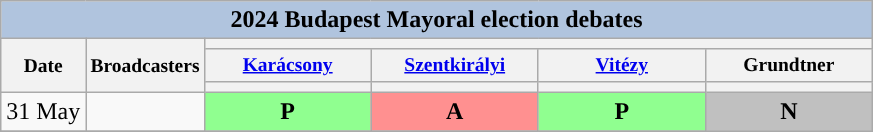<table class="wikitable" style="text-justify: none">
<tr>
<th colspan="10" style="background:#B0C4DE">2024 Budapest Mayoral election debates</th>
</tr>
<tr style="font-size:small;">
<th rowspan="3">Date</th>
<th rowspan="3">Broadcasters</th>
<th colspan="4" scope="col">    </th>
</tr>
<tr style="font-size:small;">
<th scope="col"><a href='#'>Karácsony</a></th>
<th scope="col"><a href='#'>Szentkirályi</a></th>
<th scope="col"><a href='#'>Vitézy</a></th>
<th scope="col">Grundtner</th>
</tr>
<tr>
<th style="width:6.5em; background:"></th>
<th style="width:6.5em; background:"></th>
<th style="width:6.5em; background:"></th>
<th style="width:6.5em; background:"></th>
</tr>
<tr>
<td>31 May</td>
<td></td>
<td style="background:#90ff90; color:black; text-align:center;"><strong>P</strong></td>
<td style="background:#ff9090; color:black; text-align:center;"><strong>A</strong></td>
<td style="background:#90ff90; color:black; text-align:center;"><strong>P</strong></td>
<td style="background:#C0C0C0; color:black; text-align:center;"><strong>N</strong></td>
</tr>
<tr>
</tr>
</table>
